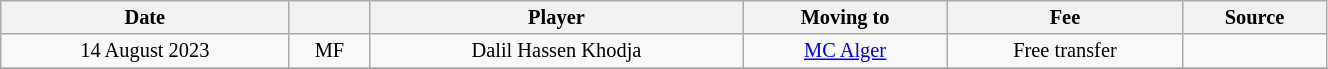<table class="wikitable sortable" style="width:70%; text-align:center; font-size:85%; text-align:centre;">
<tr>
<th>Date</th>
<th></th>
<th>Player</th>
<th>Moving to</th>
<th>Fee</th>
<th>Source</th>
</tr>
<tr>
<td>14 August 2023</td>
<td>MF</td>
<td> Dalil Hassen Khodja</td>
<td><a href='#'>MC Alger</a></td>
<td>Free transfer</td>
<td></td>
</tr>
<tr>
</tr>
</table>
